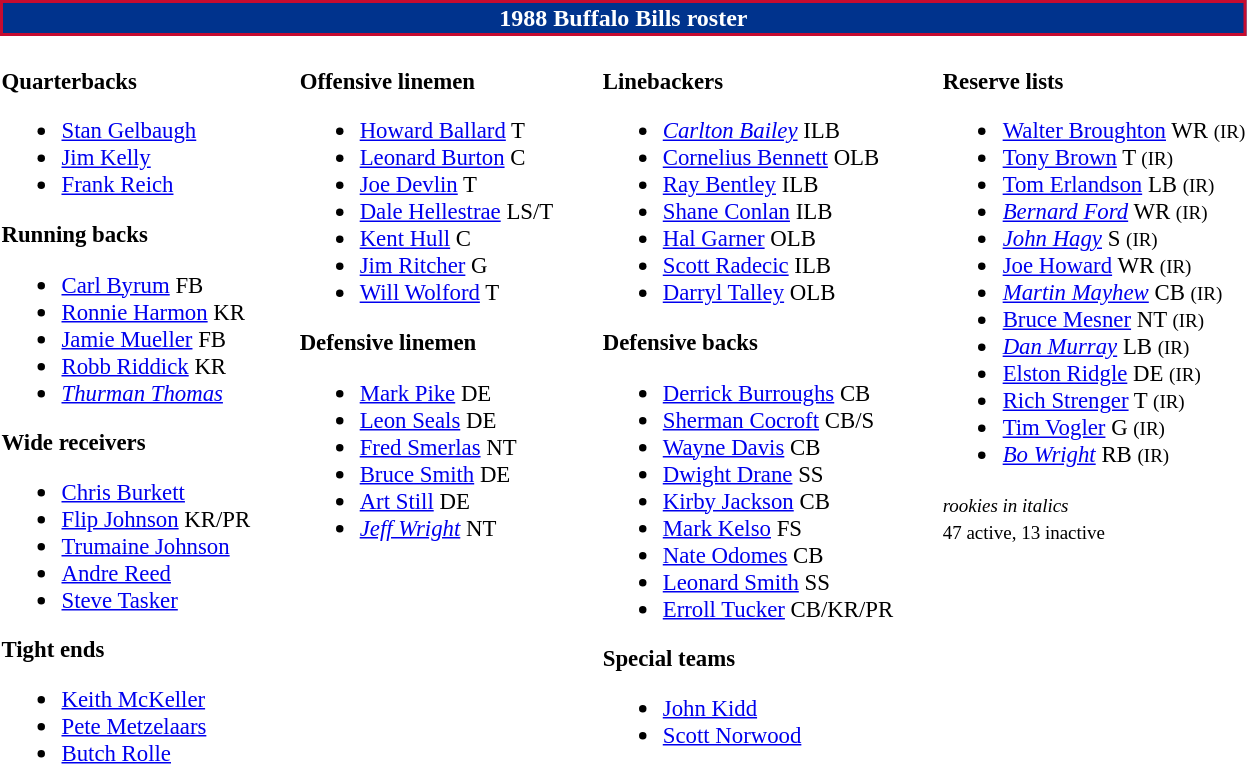<table class="toccolours" style="text-align: left;">
<tr>
<th colspan="7" style="background-color: #00338D; color: #FFFFFF; border:2px solid #C60C30; text-align: center;">1988 Buffalo Bills roster</th>
<th></th>
</tr>
<tr>
<td style="font-size: 95%;" valign="top"><br><strong>Quarterbacks</strong><ul><li> <a href='#'>Stan Gelbaugh</a></li><li> <a href='#'>Jim Kelly</a></li><li> <a href='#'>Frank Reich</a></li></ul><strong>Running backs</strong><ul><li> <a href='#'>Carl Byrum</a> FB</li><li> <a href='#'>Ronnie Harmon</a> KR</li><li> <a href='#'>Jamie Mueller</a> FB</li><li> <a href='#'>Robb Riddick</a> KR</li><li> <em><a href='#'>Thurman Thomas</a></em></li></ul><strong>Wide receivers</strong><ul><li> <a href='#'>Chris Burkett</a></li><li> <a href='#'>Flip Johnson</a> KR/PR</li><li> <a href='#'>Trumaine Johnson</a></li><li> <a href='#'>Andre Reed</a></li><li> <a href='#'>Steve Tasker</a></li></ul><strong>Tight ends</strong><ul><li> <a href='#'>Keith McKeller</a></li><li> <a href='#'>Pete Metzelaars</a></li><li> <a href='#'>Butch Rolle</a></li></ul></td>
<td style="width: 25px;"></td>
<td style="font-size: 95%;" valign="top"><br><strong>Offensive linemen</strong><ul><li> <a href='#'>Howard Ballard</a> T</li><li> <a href='#'>Leonard Burton</a> C</li><li> <a href='#'>Joe Devlin</a> T</li><li> <a href='#'>Dale Hellestrae</a> LS/T</li><li> <a href='#'>Kent Hull</a> C</li><li> <a href='#'>Jim Ritcher</a> G</li><li> <a href='#'>Will Wolford</a> T</li></ul><strong>Defensive linemen</strong><ul><li> <a href='#'>Mark Pike</a> DE</li><li> <a href='#'>Leon Seals</a> DE</li><li> <a href='#'>Fred Smerlas</a> NT</li><li> <a href='#'>Bruce Smith</a> DE</li><li> <a href='#'>Art Still</a> DE</li><li> <em><a href='#'>Jeff Wright</a></em> NT</li></ul></td>
<td style="width: 25px;"></td>
<td style="font-size: 95%;" valign="top"><br><strong>Linebackers</strong><ul><li> <em><a href='#'>Carlton Bailey</a></em> ILB</li><li> <a href='#'>Cornelius Bennett</a> OLB</li><li> <a href='#'>Ray Bentley</a> ILB</li><li> <a href='#'>Shane Conlan</a> ILB</li><li> <a href='#'>Hal Garner</a> OLB</li><li> <a href='#'>Scott Radecic</a> ILB</li><li> <a href='#'>Darryl Talley</a> OLB</li></ul><strong>Defensive backs</strong><ul><li> <a href='#'>Derrick Burroughs</a> CB</li><li> <a href='#'>Sherman Cocroft</a> CB/S</li><li> <a href='#'>Wayne Davis</a> CB</li><li> <a href='#'>Dwight Drane</a> SS</li><li> <a href='#'>Kirby Jackson</a> CB</li><li> <a href='#'>Mark Kelso</a> FS</li><li> <a href='#'>Nate Odomes</a> CB</li><li> <a href='#'>Leonard Smith</a> SS</li><li> <a href='#'>Erroll Tucker</a> CB/KR/PR</li></ul><strong>Special teams</strong><ul><li> <a href='#'>John Kidd</a></li><li> <a href='#'>Scott Norwood</a></li></ul></td>
<td style="width: 25px;"></td>
<td style="font-size: 95%;" valign="top"><br><strong>Reserve lists</strong><ul><li> <a href='#'>Walter Broughton</a> WR <small>(IR)</small> </li><li> <a href='#'>Tony Brown</a> T <small>(IR)</small> </li><li> <a href='#'>Tom Erlandson</a> LB <small>(IR)</small> </li><li> <em><a href='#'>Bernard Ford</a></em> WR <small>(IR)</small> </li><li> <em><a href='#'>John Hagy</a></em> S <small>(IR)</small> </li><li> <a href='#'>Joe Howard</a> WR <small>(IR)</small> </li><li> <em><a href='#'>Martin Mayhew</a></em> CB <small>(IR)</small> </li><li> <a href='#'>Bruce Mesner</a> NT <small>(IR)</small> </li><li> <em><a href='#'>Dan Murray</a></em> LB <small>(IR)</small> </li><li> <a href='#'>Elston Ridgle</a> DE <small>(IR)</small> </li><li> <a href='#'>Rich Strenger</a> T <small>(IR)</small> </li><li> <a href='#'>Tim Vogler</a> G <small>(IR)</small> </li><li> <em><a href='#'>Bo Wright</a></em> RB <small>(IR)</small> </li></ul><small><em>rookies in italics</em></small> <br>
<small>47 active, 13 inactive</small></td>
<td></td>
</tr>
<tr>
</tr>
</table>
